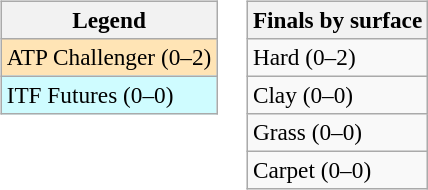<table>
<tr valign=top>
<td><br><table class=wikitable style=font-size:97%>
<tr>
<th>Legend</th>
</tr>
<tr bgcolor=moccasin>
<td>ATP Challenger (0–2)</td>
</tr>
<tr bgcolor=cffcff>
<td>ITF Futures (0–0)</td>
</tr>
</table>
</td>
<td><br><table class=wikitable style=font-size:97%>
<tr>
<th>Finals by surface</th>
</tr>
<tr>
<td>Hard (0–2)</td>
</tr>
<tr>
<td>Clay (0–0)</td>
</tr>
<tr>
<td>Grass (0–0)</td>
</tr>
<tr>
<td>Carpet (0–0)</td>
</tr>
</table>
</td>
</tr>
</table>
